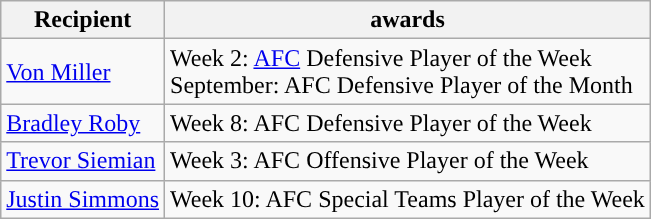<table class="wikitable">
<tr>
<th>Recipient</th>
<th>awards</th>
</tr>
<tr>
<td><a href='#'>Von Miller</a></td>
<td>Week 2: <a href='#'>AFC</a> Defensive Player of the Week<br>September: AFC Defensive Player of the Month</td>
</tr>
<tr>
<td><a href='#'>Bradley Roby</a></td>
<td>Week 8: AFC Defensive Player of the Week</td>
</tr>
<tr>
<td><a href='#'>Trevor Siemian</a></td>
<td>Week 3: AFC Offensive Player of the Week</td>
</tr>
<tr>
<td><a href='#'>Justin Simmons</a></td>
<td>Week 10: AFC Special Teams Player of the Week</td>
</tr>
</table>
